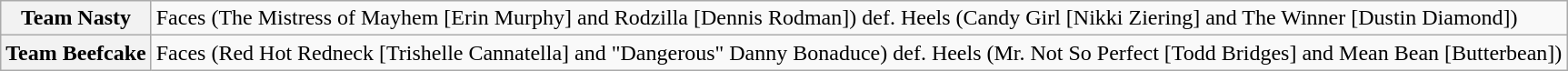<table class="wikitable" border="1">
<tr>
<th>Team Nasty</th>
<td>Faces (The Mistress of Mayhem [Erin Murphy] and Rodzilla [Dennis Rodman]) def. Heels (Candy Girl [Nikki Ziering] and The Winner [Dustin Diamond])</td>
</tr>
<tr>
<th>Team Beefcake</th>
<td>Faces (Red Hot Redneck [Trishelle Cannatella] and "Dangerous" Danny Bonaduce) def. Heels (Mr. Not So Perfect [Todd Bridges] and Mean Bean [Butterbean])</td>
</tr>
</table>
